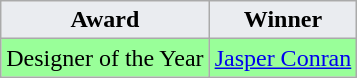<table class="wikitable">
<tr>
<th style="background:#EAECF0">Award</th>
<th style="background:#EAECF0">Winner</th>
</tr>
<tr>
<td style="background:#99ff99">Designer of the Year</td>
<td style="background:#99ff99"><a href='#'>Jasper Conran</a></td>
</tr>
</table>
